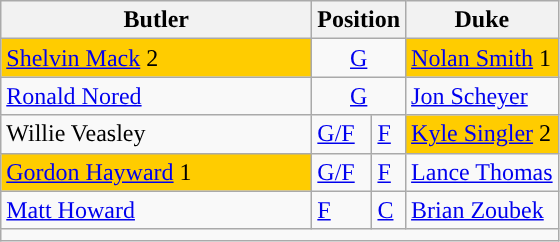<table class="wikitable">
<tr>
<th style="width:200px;">Butler</th>
<th colspan="2">Position</th>
<th>Duke</th>
</tr>
<tr>
<td bgcolor="#FFCC00"><a href='#'>Shelvin Mack</a> 2</td>
<td colspan="2" style="text-align:center"><a href='#'>G</a></td>
<td bgcolor="#FFCC00"><a href='#'>Nolan Smith</a> 1</td>
</tr>
<tr>
<td><a href='#'>Ronald Nored</a></td>
<td colspan="2" style="text-align:center"><a href='#'>G</a></td>
<td><a href='#'>Jon Scheyer</a></td>
</tr>
<tr>
<td>Willie Veasley</td>
<td><a href='#'>G/F</a></td>
<td><a href='#'>F</a></td>
<td bgcolor="#FFCC00"><a href='#'>Kyle Singler</a> 2</td>
</tr>
<tr>
<td bgcolor="#FFCC00"><a href='#'>Gordon Hayward</a> 1</td>
<td><a href='#'>G/F</a></td>
<td><a href='#'>F</a></td>
<td><a href='#'>Lance Thomas</a></td>
</tr>
<tr>
<td><a href='#'>Matt Howard</a></td>
<td><a href='#'>F</a></td>
<td><a href='#'>C</a></td>
<td><a href='#'>Brian Zoubek</a></td>
</tr>
<tr>
<td colspan="5" align=center></td>
</tr>
</table>
